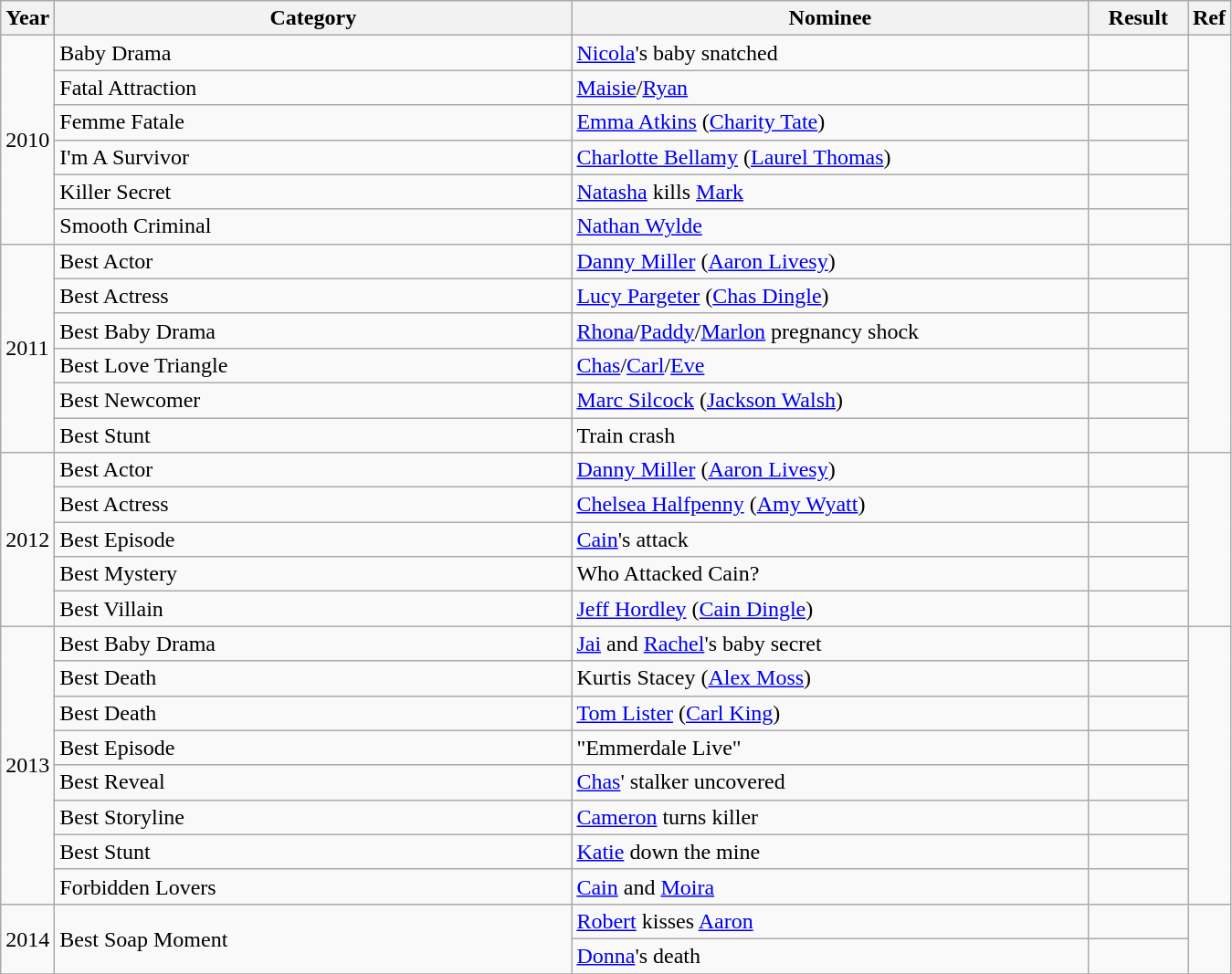<table class="wikitable">
<tr>
<th>Year</th>
<th width="370">Category</th>
<th width="370">Nominee</th>
<th width="65">Result</th>
<th>Ref</th>
</tr>
<tr>
<td rowspan="6">2010</td>
<td>Baby Drama</td>
<td><a href='#'>Nicola</a>'s baby snatched</td>
<td></td>
<td align="center" rowspan="6"></td>
</tr>
<tr>
<td>Fatal Attraction</td>
<td><a href='#'>Maisie</a>/<a href='#'>Ryan</a></td>
<td></td>
</tr>
<tr>
<td>Femme Fatale</td>
<td><a href='#'>Emma Atkins</a> (<a href='#'>Charity Tate</a>)</td>
<td></td>
</tr>
<tr>
<td>I'm A Survivor</td>
<td><a href='#'>Charlotte Bellamy</a> (<a href='#'>Laurel Thomas</a>)</td>
<td></td>
</tr>
<tr>
<td>Killer Secret</td>
<td><a href='#'>Natasha</a> kills <a href='#'>Mark</a></td>
<td></td>
</tr>
<tr>
<td>Smooth Criminal</td>
<td><a href='#'>Nathan Wylde</a></td>
<td></td>
</tr>
<tr>
<td rowspan="6">2011</td>
<td>Best Actor</td>
<td><a href='#'>Danny Miller</a> (<a href='#'>Aaron Livesy</a>)</td>
<td></td>
<td align="center" rowspan="6"></td>
</tr>
<tr>
<td>Best Actress</td>
<td><a href='#'>Lucy Pargeter</a> (<a href='#'>Chas Dingle</a>)</td>
<td></td>
</tr>
<tr>
<td>Best Baby Drama</td>
<td><a href='#'>Rhona</a>/<a href='#'>Paddy</a>/<a href='#'>Marlon</a> pregnancy shock</td>
<td></td>
</tr>
<tr>
<td>Best Love Triangle</td>
<td><a href='#'>Chas</a>/<a href='#'>Carl</a>/<a href='#'>Eve</a></td>
<td></td>
</tr>
<tr>
<td>Best Newcomer</td>
<td><a href='#'>Marc Silcock</a> (<a href='#'>Jackson Walsh</a>)</td>
<td></td>
</tr>
<tr>
<td>Best Stunt</td>
<td>Train crash</td>
<td></td>
</tr>
<tr>
<td rowspan="5">2012</td>
<td>Best Actor</td>
<td><a href='#'>Danny Miller</a> (<a href='#'>Aaron Livesy</a>)</td>
<td></td>
<td align="center" rowspan="5"></td>
</tr>
<tr>
<td>Best Actress</td>
<td><a href='#'>Chelsea Halfpenny</a> (<a href='#'>Amy Wyatt</a>)</td>
<td></td>
</tr>
<tr>
<td>Best Episode</td>
<td><a href='#'>Cain</a>'s attack</td>
<td></td>
</tr>
<tr>
<td>Best Mystery</td>
<td>Who Attacked Cain?</td>
<td></td>
</tr>
<tr>
<td>Best Villain</td>
<td><a href='#'>Jeff Hordley</a> (<a href='#'>Cain Dingle</a>)</td>
<td></td>
</tr>
<tr>
<td rowspan="8">2013</td>
<td>Best Baby Drama</td>
<td><a href='#'>Jai</a> and <a href='#'>Rachel</a>'s baby secret</td>
<td></td>
<td align="center" rowspan="8"></td>
</tr>
<tr>
<td>Best Death</td>
<td>Kurtis Stacey (<a href='#'>Alex Moss</a>)</td>
<td></td>
</tr>
<tr>
<td>Best Death</td>
<td><a href='#'>Tom Lister</a> (<a href='#'>Carl King</a>)</td>
<td></td>
</tr>
<tr>
<td>Best Episode</td>
<td>"Emmerdale Live"</td>
<td></td>
</tr>
<tr>
<td>Best Reveal</td>
<td><a href='#'>Chas</a>' stalker uncovered</td>
<td></td>
</tr>
<tr>
<td>Best Storyline</td>
<td><a href='#'>Cameron</a> turns killer</td>
<td></td>
</tr>
<tr>
<td>Best Stunt</td>
<td><a href='#'>Katie</a> down the mine</td>
<td></td>
</tr>
<tr>
<td>Forbidden Lovers</td>
<td><a href='#'>Cain</a> and <a href='#'>Moira</a></td>
<td></td>
</tr>
<tr>
<td rowspan="2">2014</td>
<td rowspan="2">Best Soap Moment</td>
<td><a href='#'>Robert</a> kisses <a href='#'>Aaron</a></td>
<td></td>
<td rowspan="2"></td>
</tr>
<tr>
<td><a href='#'>Donna</a>'s death</td>
<td></td>
</tr>
<tr>
</tr>
</table>
